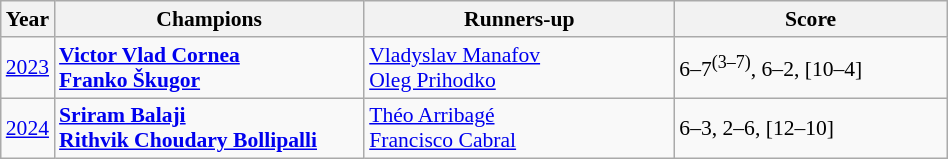<table class="wikitable" style="font-size:90%">
<tr>
<th>Year</th>
<th style="width:200px;">Champions</th>
<th style="width:200px;">Runners-up</th>
<th style="width:175px;">Score</th>
</tr>
<tr>
<td><a href='#'>2023</a></td>
<td> <strong><a href='#'>Victor Vlad Cornea</a></strong><br> <strong><a href='#'>Franko Škugor</a></strong></td>
<td> <a href='#'>Vladyslav Manafov</a><br> <a href='#'>Oleg Prihodko</a></td>
<td>6–7<sup>(3–7)</sup>, 6–2, [10–4]</td>
</tr>
<tr>
<td><a href='#'>2024</a></td>
<td> <strong><a href='#'>Sriram Balaji</a></strong><br> <strong><a href='#'>Rithvik Choudary Bollipalli</a></strong></td>
<td> <a href='#'>Théo Arribagé</a><br> <a href='#'>Francisco Cabral</a></td>
<td>6–3, 2–6, [12–10]</td>
</tr>
</table>
